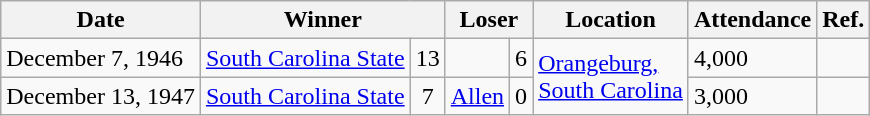<table class="wikitable" style=>
<tr>
<th>Date</th>
<th colspan="2">Winner</th>
<th colspan="2">Loser</th>
<th>Location</th>
<th>Attendance</th>
<th>Ref.</th>
</tr>
<tr>
<td>December 7, 1946</td>
<td><a href='#'>South Carolina State</a></td>
<td>13</td>
<td></td>
<td>6</td>
<td rowspan=2><a href='#'>Orangeburg,<br>South Carolina</a></td>
<td>4,000</td>
<td></td>
</tr>
<tr>
<td>December 13, 1947</td>
<td><a href='#'>South Carolina State</a></td>
<td align=center>7</td>
<td><a href='#'>Allen</a></td>
<td>0</td>
<td>3,000</td>
<td></td>
</tr>
</table>
